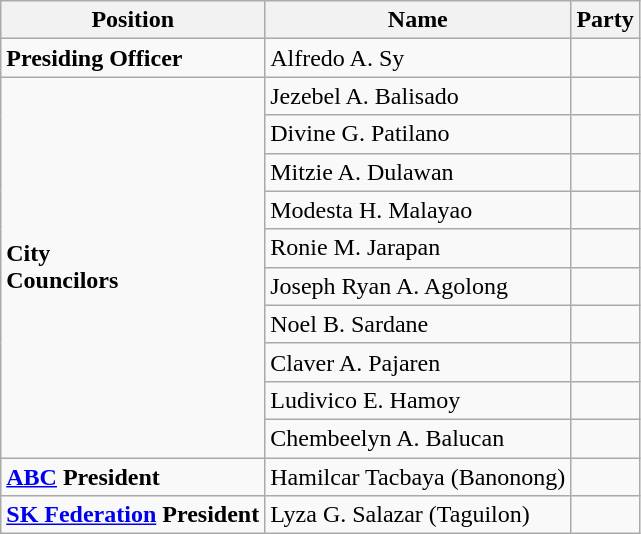<table class=wikitable>
<tr>
<th>Position</th>
<th>Name</th>
<th colspan=2>Party</th>
</tr>
<tr>
<td><strong>Presiding Officer</strong></td>
<td>Alfredo A. Sy</td>
<td></td>
</tr>
<tr>
<td rowspan=10><strong>City<br>Councilors</strong></td>
<td>Jezebel A. Balisado</td>
<td></td>
</tr>
<tr>
<td>Divine G. Patilano</td>
<td></td>
</tr>
<tr>
<td>Mitzie A. Dulawan</td>
<td></td>
</tr>
<tr>
<td>Modesta H. Malayao</td>
<td></td>
</tr>
<tr>
<td>Ronie M. Jarapan</td>
<td></td>
</tr>
<tr>
<td>Joseph Ryan A. Agolong</td>
<td></td>
</tr>
<tr>
<td>Noel B. Sardane</td>
<td></td>
</tr>
<tr>
<td>Claver A. Pajaren</td>
<td></td>
</tr>
<tr>
<td>Ludivico E. Hamoy</td>
<td></td>
</tr>
<tr>
<td>Chembeelyn A. Balucan</td>
<td></td>
</tr>
<tr>
<td><strong><a href='#'>ABC</a> President</strong></td>
<td>Hamilcar Tacbaya (Banonong)</td>
<td></td>
</tr>
<tr>
<td><strong><a href='#'>SK Federation</a> President</strong></td>
<td>Lyza G. Salazar (Taguilon)</td>
<td></td>
</tr>
</table>
